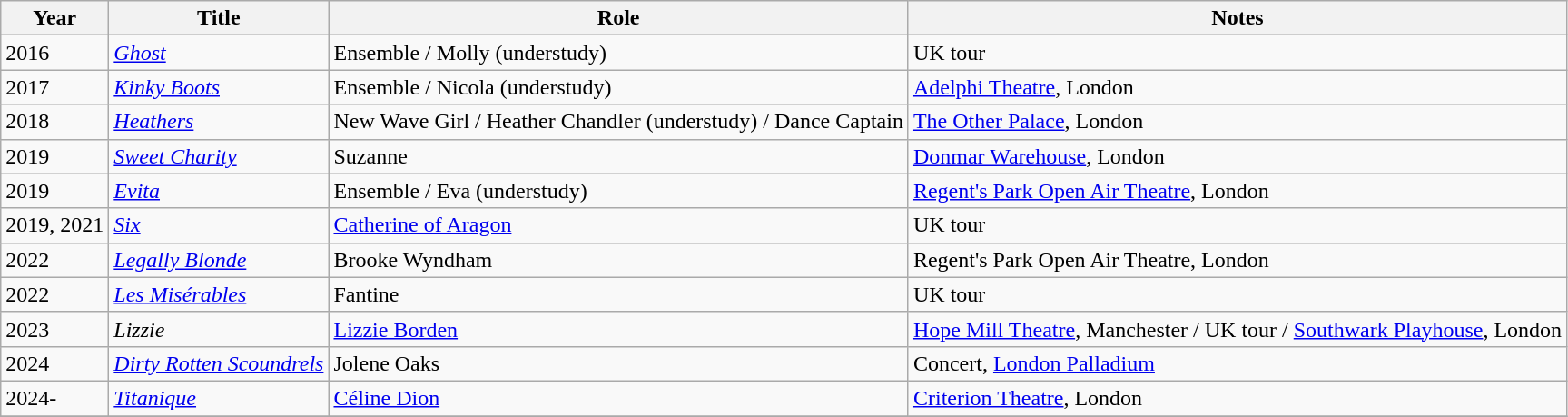<table class="wikitable sortable">
<tr>
<th>Year</th>
<th>Title</th>
<th>Role</th>
<th class="unsortable">Notes</th>
</tr>
<tr>
<td>2016</td>
<td><em><a href='#'>Ghost</a></em></td>
<td>Ensemble / Molly (understudy)</td>
<td>UK tour</td>
</tr>
<tr>
<td>2017</td>
<td><em><a href='#'>Kinky Boots</a></em></td>
<td>Ensemble / Nicola (understudy)</td>
<td><a href='#'>Adelphi Theatre</a>, London</td>
</tr>
<tr>
<td>2018</td>
<td><em><a href='#'>Heathers</a></em></td>
<td>New Wave Girl / Heather Chandler (understudy) / Dance Captain</td>
<td><a href='#'>The Other Palace</a>, London</td>
</tr>
<tr>
<td>2019</td>
<td><em><a href='#'>Sweet Charity</a></em></td>
<td>Suzanne</td>
<td><a href='#'>Donmar Warehouse</a>, London</td>
</tr>
<tr>
<td>2019</td>
<td><em><a href='#'>Evita</a></em></td>
<td>Ensemble / Eva (understudy)</td>
<td><a href='#'>Regent's Park Open Air Theatre</a>, London</td>
</tr>
<tr>
<td>2019, 2021</td>
<td><em><a href='#'>Six</a></em></td>
<td><a href='#'>Catherine of Aragon</a></td>
<td>UK tour</td>
</tr>
<tr>
<td>2022</td>
<td><em><a href='#'>Legally Blonde</a></em></td>
<td>Brooke Wyndham</td>
<td>Regent's Park Open Air Theatre, London</td>
</tr>
<tr>
<td>2022</td>
<td><em><a href='#'>Les Misérables</a></em></td>
<td>Fantine</td>
<td>UK tour</td>
</tr>
<tr>
<td>2023</td>
<td><em>Lizzie</em></td>
<td><a href='#'>Lizzie Borden</a></td>
<td><a href='#'>Hope Mill Theatre</a>, Manchester / UK tour / <a href='#'>Southwark Playhouse</a>, London</td>
</tr>
<tr>
<td>2024</td>
<td><em><a href='#'>Dirty Rotten Scoundrels</a></em></td>
<td>Jolene Oaks</td>
<td>Concert, <a href='#'>London Palladium</a></td>
</tr>
<tr>
<td>2024-</td>
<td><em><a href='#'>Titanique</a></em></td>
<td><a href='#'>Céline Dion</a></td>
<td><a href='#'>Criterion Theatre</a>, London</td>
</tr>
<tr>
</tr>
</table>
